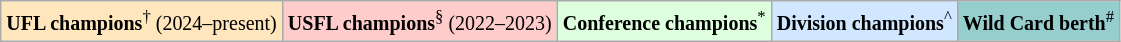<table class="wikitable">
<tr>
<td bgcolor="#ffe6bd"><small><strong>UFL champions</strong><sup>†</sup> (2024–present)</small></td>
<td bgcolor="#ffcccc"><small><strong>USFL champions</strong><sup>§</sup> (2022–2023)</small></td>
<td bgcolor="#ddffdd"><small><strong>Conference champions</strong><sup>*</sup></small></td>
<td bgcolor="#d0e7ff"><small><strong>Division champions</strong><sup>^</sup></small></td>
<td bgcolor="#96cdcd"><small><strong>Wild Card berth</strong><sup>#</sup></small></td>
</tr>
</table>
